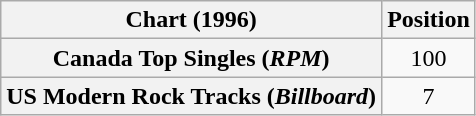<table class="wikitable unsortable plainrowheaders" style="text-align:center;">
<tr>
<th scope="col">Chart (1996)</th>
<th scope="col">Position</th>
</tr>
<tr>
<th scope="row">Canada Top Singles (<em>RPM</em>)</th>
<td>100</td>
</tr>
<tr>
<th scope="row">US Modern Rock Tracks (<em>Billboard</em>)</th>
<td>7</td>
</tr>
</table>
